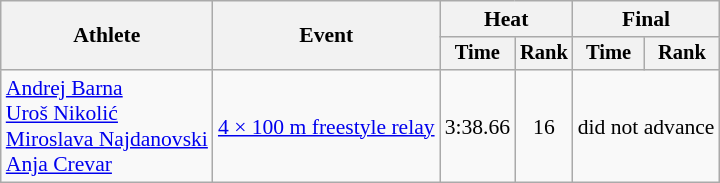<table class=wikitable style="font-size:90%">
<tr>
<th rowspan="2">Athlete</th>
<th rowspan="2">Event</th>
<th colspan="2">Heat</th>
<th colspan="2">Final</th>
</tr>
<tr style="font-size:95%">
<th>Time</th>
<th>Rank</th>
<th>Time</th>
<th>Rank</th>
</tr>
<tr align=center>
<td align=left><a href='#'>Andrej Barna</a><br><a href='#'>Uroš Nikolić</a><br><a href='#'>Miroslava Najdanovski</a><br><a href='#'>Anja Crevar</a></td>
<td align=left><a href='#'>4 × 100 m freestyle relay</a></td>
<td>3:38.66</td>
<td>16</td>
<td colspan=2>did not advance</td>
</tr>
</table>
